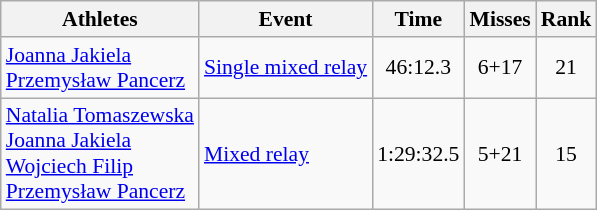<table class="wikitable" style="font-size:90%">
<tr>
<th>Athletes</th>
<th>Event</th>
<th>Time</th>
<th>Misses</th>
<th>Rank</th>
</tr>
<tr align=center>
<td align=left><a href='#'>Joanna Jakiela</a><br><a href='#'>Przemysław Pancerz</a></td>
<td align=left><a href='#'>Single mixed relay</a></td>
<td>46:12.3</td>
<td>6+17</td>
<td>21</td>
</tr>
<tr align=center>
<td align=left><a href='#'>Natalia Tomaszewska</a><br><a href='#'>Joanna Jakiela</a><br><a href='#'>Wojciech Filip</a><br><a href='#'>Przemysław Pancerz</a></td>
<td align=left><a href='#'>Mixed relay</a></td>
<td>1:29:32.5</td>
<td>5+21</td>
<td>15</td>
</tr>
</table>
